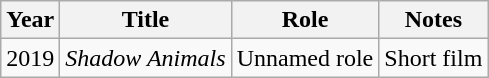<table class="wikitable sortable">
<tr>
<th>Year</th>
<th>Title</th>
<th>Role</th>
<th class="unsortable">Notes</th>
</tr>
<tr>
<td>2019</td>
<td><em>Shadow Animals</em></td>
<td>Unnamed role</td>
<td>Short film</td>
</tr>
</table>
